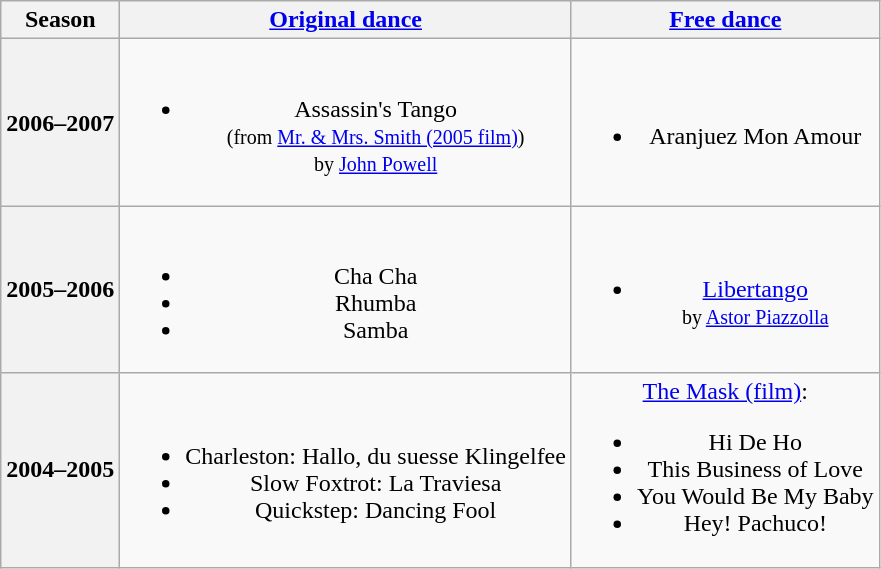<table class="wikitable" style="text-align:center">
<tr>
<th>Season</th>
<th><a href='#'>Original dance</a></th>
<th><a href='#'>Free dance</a></th>
</tr>
<tr>
<th>2006–2007 <br> </th>
<td><br><ul><li>Assassin's Tango <br><small> (from <a href='#'>Mr. & Mrs. Smith (2005 film)</a>) <br> by <a href='#'>John Powell</a> </small></li></ul></td>
<td><br><ul><li>Aranjuez Mon Amour</li></ul></td>
</tr>
<tr>
<th>2005–2006 <br> </th>
<td><br><ul><li>Cha Cha</li><li>Rhumba</li><li>Samba</li></ul></td>
<td><br><ul><li><a href='#'>Libertango</a> <br><small> by <a href='#'>Astor Piazzolla</a> </small></li></ul></td>
</tr>
<tr>
<th>2004–2005 <br> </th>
<td><br><ul><li>Charleston: Hallo, du suesse Klingelfee</li><li>Slow Foxtrot: La Traviesa</li><li>Quickstep: Dancing Fool</li></ul></td>
<td><a href='#'>The Mask (film)</a>:<br><ul><li>Hi De Ho</li><li>This Business of Love</li><li>You Would Be My Baby</li><li>Hey! Pachuco!</li></ul></td>
</tr>
</table>
